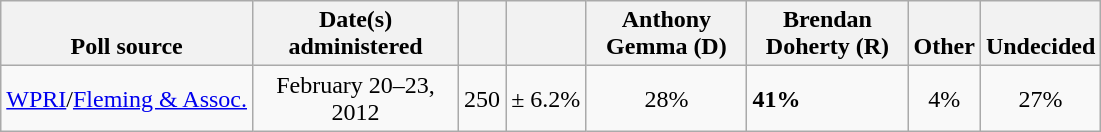<table class="wikitable">
<tr valign= bottom>
<th>Poll source</th>
<th style="width:130px;">Date(s)<br>administered</th>
<th></th>
<th></th>
<th style="width:100px;">Anthony<br>Gemma (D)</th>
<th style="width:100px;">Brendan<br>Doherty (R)</th>
<th>Other</th>
<th>Undecided</th>
</tr>
<tr>
<td><a href='#'>WPRI</a>/<a href='#'>Fleming & Assoc.</a></td>
<td align=center>February 20–23, 2012</td>
<td align=center>250</td>
<td align=center>± 6.2%</td>
<td align=center>28%</td>
<td><strong>41%</strong></td>
<td align=center>4%</td>
<td align=center>27%</td>
</tr>
</table>
